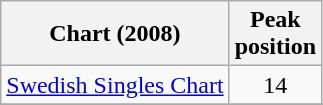<table class="wikitable">
<tr>
<th>Chart (2008)</th>
<th>Peak<br>position</th>
</tr>
<tr>
<td><a href='#'>Swedish Singles Chart</a></td>
<td align="center">14</td>
</tr>
<tr>
</tr>
</table>
